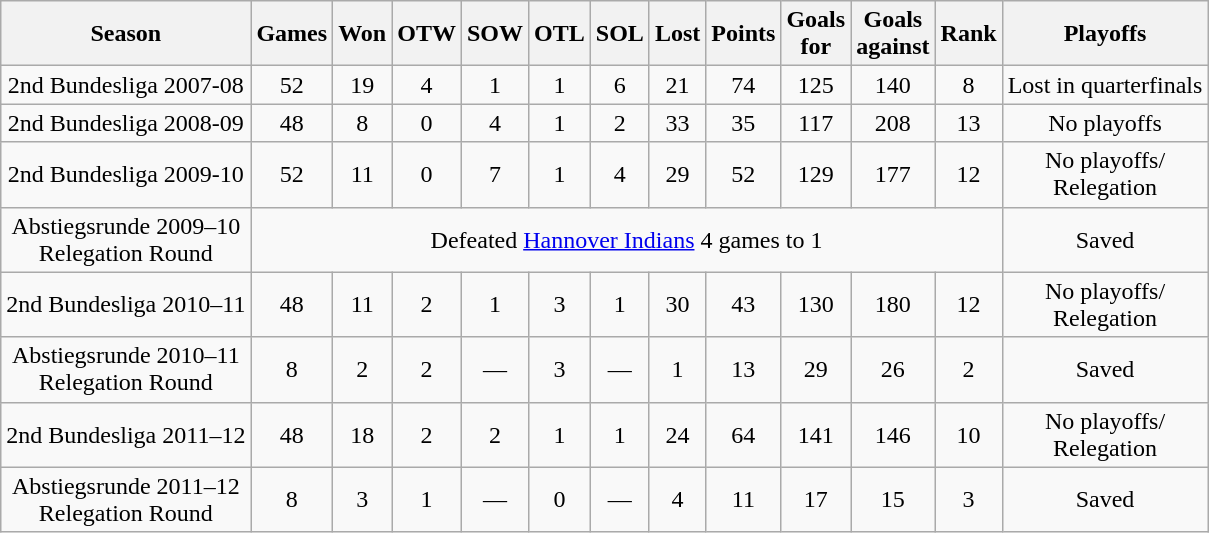<table class="wikitable" style="text-align:center">
<tr>
<th>Season</th>
<th>Games</th>
<th>Won</th>
<th>OTW</th>
<th>SOW</th>
<th>OTL</th>
<th>SOL</th>
<th>Lost</th>
<th>Points</th>
<th>Goals<br>for</th>
<th>Goals<br>against</th>
<th>Rank</th>
<th>Playoffs</th>
</tr>
<tr>
<td>2nd Bundesliga 2007-08</td>
<td>52</td>
<td>19</td>
<td>4</td>
<td>1</td>
<td>1</td>
<td>6</td>
<td>21</td>
<td>74</td>
<td>125</td>
<td>140</td>
<td>8</td>
<td>Lost in quarterfinals</td>
</tr>
<tr>
<td>2nd Bundesliga 2008-09</td>
<td>48</td>
<td>8</td>
<td>0</td>
<td>4</td>
<td>1</td>
<td>2</td>
<td>33</td>
<td>35</td>
<td>117</td>
<td>208</td>
<td>13</td>
<td>No playoffs</td>
</tr>
<tr>
<td>2nd Bundesliga 2009-10</td>
<td>52</td>
<td>11</td>
<td>0</td>
<td>7</td>
<td>1</td>
<td>4</td>
<td>29</td>
<td>52</td>
<td>129</td>
<td>177</td>
<td>12</td>
<td>No playoffs/<br>Relegation</td>
</tr>
<tr>
<td>Abstiegsrunde 2009–10<br>Relegation Round</td>
<td colspan=11>Defeated <a href='#'>Hannover Indians</a> 4 games to 1</td>
<td>Saved</td>
</tr>
<tr>
<td>2nd Bundesliga 2010–11</td>
<td>48</td>
<td>11</td>
<td>2</td>
<td>1</td>
<td>3</td>
<td>1</td>
<td>30</td>
<td>43</td>
<td>130</td>
<td>180</td>
<td>12</td>
<td>No playoffs/<br>Relegation</td>
</tr>
<tr>
<td>Abstiegsrunde 2010–11<br>Relegation Round</td>
<td>8</td>
<td>2</td>
<td>2</td>
<td>—</td>
<td>3</td>
<td>—</td>
<td>1</td>
<td>13</td>
<td>29</td>
<td>26</td>
<td>2</td>
<td>Saved</td>
</tr>
<tr>
<td>2nd Bundesliga 2011–12</td>
<td>48</td>
<td>18</td>
<td>2</td>
<td>2</td>
<td>1</td>
<td>1</td>
<td>24</td>
<td>64</td>
<td>141</td>
<td>146</td>
<td>10</td>
<td>No playoffs/<br>Relegation</td>
</tr>
<tr>
<td>Abstiegsrunde 2011–12<br>Relegation Round</td>
<td>8</td>
<td>3</td>
<td>1</td>
<td>—</td>
<td>0</td>
<td>—</td>
<td>4</td>
<td>11</td>
<td>17</td>
<td>15</td>
<td>3</td>
<td>Saved</td>
</tr>
</table>
